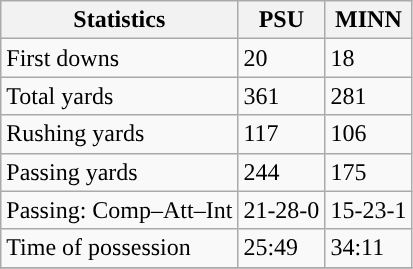<table class="wikitable" style="float: left;">
<tr>
<th>Statistics</th>
<th>PSU</th>
<th>MINN</th>
</tr>
<tr>
<td>First downs</td>
<td>20</td>
<td>18</td>
</tr>
<tr>
<td>Total yards</td>
<td>361</td>
<td>281</td>
</tr>
<tr>
<td>Rushing yards</td>
<td>117</td>
<td>106</td>
</tr>
<tr>
<td>Passing yards</td>
<td>244</td>
<td>175</td>
</tr>
<tr>
<td>Passing: Comp–Att–Int</td>
<td>21-28-0</td>
<td>15-23-1</td>
</tr>
<tr>
<td>Time of possession</td>
<td>25:49</td>
<td>34:11</td>
</tr>
<tr>
</tr>
</table>
